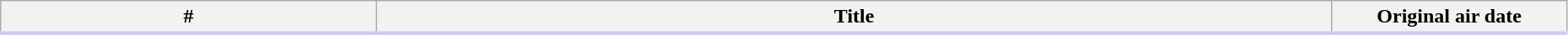<table class="wikitable" width="98%" style="background:#fff;">
<tr style="border-bottom:3px solid #CCF">
<th>#</th>
<th>Title</th>
<th width="15%">Original air date<br>










</th>
</tr>
</table>
